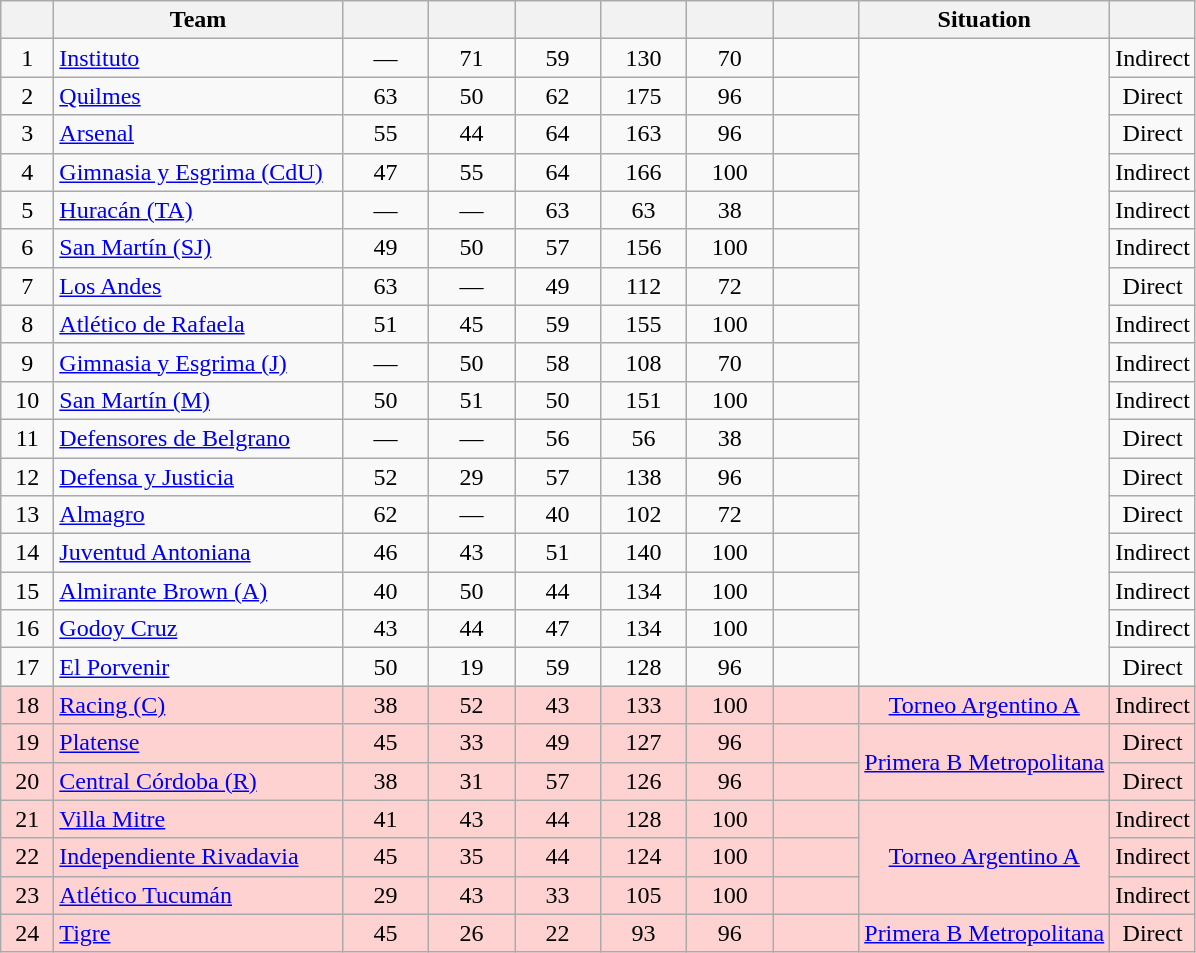<table class="wikitable" style="text-align: center;">
<tr>
<th width=28><br></th>
<th width=185>Team</th>
<th width=50></th>
<th width=50></th>
<th width=50></th>
<th width=50></th>
<th width=50></th>
<th width=50><br></th>
<th>Situation</th>
<th><br></th>
</tr>
<tr>
<td>1</td>
<td align="left"><a href='#'>Instituto</a></td>
<td>—</td>
<td>71</td>
<td>59</td>
<td>130</td>
<td>70</td>
<td><strong></strong></td>
<td rowspan=17></td>
<td>Indirect</td>
</tr>
<tr>
<td>2</td>
<td align="left"><a href='#'>Quilmes</a></td>
<td>63</td>
<td>50</td>
<td>62</td>
<td>175</td>
<td>96</td>
<td><strong></strong></td>
<td>Direct</td>
</tr>
<tr>
<td>3</td>
<td align="left"><a href='#'>Arsenal</a></td>
<td>55</td>
<td>44</td>
<td>64</td>
<td>163</td>
<td>96</td>
<td><strong></strong></td>
<td>Direct</td>
</tr>
<tr>
<td>4</td>
<td align="left"><a href='#'>Gimnasia y Esgrima (CdU)</a></td>
<td>47</td>
<td>55</td>
<td>64</td>
<td>166</td>
<td>100</td>
<td><strong></strong></td>
<td>Indirect</td>
</tr>
<tr>
<td>5</td>
<td align="left"><a href='#'>Huracán (TA)</a></td>
<td>—</td>
<td>—</td>
<td>63</td>
<td>63</td>
<td>38</td>
<td><strong></strong></td>
<td>Indirect</td>
</tr>
<tr>
<td>6</td>
<td align="left"><a href='#'>San Martín (SJ)</a></td>
<td>49</td>
<td>50</td>
<td>57</td>
<td>156</td>
<td>100</td>
<td><strong></strong></td>
<td>Indirect</td>
</tr>
<tr>
<td>7</td>
<td align="left"><a href='#'>Los Andes</a></td>
<td>63</td>
<td>—</td>
<td>49</td>
<td>112</td>
<td>72</td>
<td><strong></strong></td>
<td>Direct</td>
</tr>
<tr>
<td>8</td>
<td align="left"><a href='#'>Atlético de Rafaela</a></td>
<td>51</td>
<td>45</td>
<td>59</td>
<td>155</td>
<td>100</td>
<td><strong></strong></td>
<td>Indirect</td>
</tr>
<tr>
<td>9</td>
<td align="left"><a href='#'>Gimnasia y Esgrima (J)</a></td>
<td>—</td>
<td>50</td>
<td>58</td>
<td>108</td>
<td>70</td>
<td><strong></strong></td>
<td>Indirect</td>
</tr>
<tr>
<td>10</td>
<td align="left"><a href='#'>San Martín (M)</a></td>
<td>50</td>
<td>51</td>
<td>50</td>
<td>151</td>
<td>100</td>
<td><strong></strong></td>
<td>Indirect</td>
</tr>
<tr>
<td>11</td>
<td align="left"><a href='#'>Defensores de Belgrano</a></td>
<td>—</td>
<td>—</td>
<td>56</td>
<td>56</td>
<td>38</td>
<td><strong></strong></td>
<td>Direct</td>
</tr>
<tr>
<td>12</td>
<td align="left"><a href='#'>Defensa y Justicia</a></td>
<td>52</td>
<td>29</td>
<td>57</td>
<td>138</td>
<td>96</td>
<td><strong></strong></td>
<td>Direct</td>
</tr>
<tr>
<td>13</td>
<td align="left"><a href='#'>Almagro</a></td>
<td>62</td>
<td>—</td>
<td>40</td>
<td>102</td>
<td>72</td>
<td><strong></strong></td>
<td>Direct</td>
</tr>
<tr>
<td>14</td>
<td align="left"><a href='#'>Juventud Antoniana</a></td>
<td>46</td>
<td>43</td>
<td>51</td>
<td>140</td>
<td>100</td>
<td><strong></strong></td>
<td>Indirect</td>
</tr>
<tr>
<td>15</td>
<td align="left"><a href='#'>Almirante Brown (A)</a></td>
<td>40</td>
<td>50</td>
<td>44</td>
<td>134</td>
<td>100</td>
<td><strong></strong></td>
<td>Indirect</td>
</tr>
<tr>
<td>16</td>
<td align="left"><a href='#'>Godoy Cruz</a></td>
<td>43</td>
<td>44</td>
<td>47</td>
<td>134</td>
<td>100</td>
<td><strong></strong></td>
<td>Indirect</td>
</tr>
<tr>
<td>17</td>
<td align="left"><a href='#'>El Porvenir</a></td>
<td>50</td>
<td>19</td>
<td>59</td>
<td>128</td>
<td>96</td>
<td><strong></strong></td>
<td>Direct</td>
</tr>
<tr bgcolor=#FFd2d2>
<td>18</td>
<td align="left"><a href='#'>Racing (C)</a></td>
<td>38</td>
<td>52</td>
<td>43</td>
<td>133</td>
<td>100</td>
<td><strong></strong></td>
<td bgcolor=#ffd2d2><a href='#'>Torneo Argentino A</a></td>
<td>Indirect</td>
</tr>
<tr bgcolor=#ffd2d2>
<td>19</td>
<td align="left"><a href='#'>Platense</a></td>
<td>45</td>
<td>33</td>
<td>49</td>
<td>127</td>
<td>96</td>
<td><strong></strong></td>
<td rowspan=2><a href='#'>Primera B Metropolitana</a></td>
<td>Direct</td>
</tr>
<tr bgcolor=#ffd2d2>
<td>20</td>
<td align="left"><a href='#'>Central Córdoba (R)</a></td>
<td>38</td>
<td>31</td>
<td>57</td>
<td>126</td>
<td>96</td>
<td><strong></strong></td>
<td>Direct</td>
</tr>
<tr bgcolor=#ffd2d2>
<td>21</td>
<td align="left"><a href='#'>Villa Mitre</a></td>
<td>41</td>
<td>43</td>
<td>44</td>
<td>128</td>
<td>100</td>
<td><strong></strong></td>
<td rowspan=3><a href='#'>Torneo Argentino A</a></td>
<td>Indirect</td>
</tr>
<tr bgcolor=#ffd2d2>
<td>22</td>
<td align="left"><a href='#'>Independiente Rivadavia</a></td>
<td>45</td>
<td>35</td>
<td>44</td>
<td>124</td>
<td>100</td>
<td><strong></strong></td>
<td>Indirect</td>
</tr>
<tr bgcolor=#ffd2d2>
<td>23</td>
<td align="left"><a href='#'>Atlético Tucumán</a></td>
<td>29</td>
<td>43</td>
<td>33</td>
<td>105</td>
<td>100</td>
<td><strong></strong></td>
<td>Indirect</td>
</tr>
<tr bgcolor=#ffd2d2>
<td>24</td>
<td align="left"><a href='#'>Tigre</a></td>
<td>45</td>
<td>26</td>
<td>22</td>
<td>93</td>
<td>96</td>
<td><strong></strong></td>
<td bgcolor=#ffd2d2><a href='#'>Primera B Metropolitana</a></td>
<td>Direct</td>
</tr>
</table>
